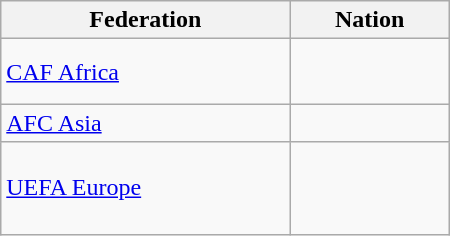<table class="wikitable" style="width:300px;">
<tr>
<th>Federation</th>
<th>Nation</th>
</tr>
<tr>
<td><a href='#'>CAF Africa</a></td>
<td><br><br></td>
</tr>
<tr>
<td><a href='#'>AFC Asia</a></td>
<td><br></td>
</tr>
<tr>
<td><a href='#'>UEFA Europe</a></td>
<td> <em></em> <em></em><br><br><br></td>
</tr>
</table>
